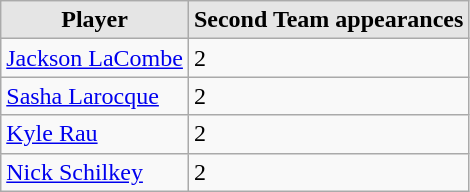<table class="wikitable">
<tr>
<th style="background:#e5e5e5;">Player</th>
<th style="background:#e5e5e5;">Second Team appearances</th>
</tr>
<tr>
<td><a href='#'>Jackson LaCombe</a></td>
<td>2</td>
</tr>
<tr>
<td><a href='#'>Sasha Larocque</a></td>
<td>2</td>
</tr>
<tr>
<td><a href='#'>Kyle Rau</a></td>
<td>2</td>
</tr>
<tr>
<td><a href='#'>Nick Schilkey</a></td>
<td>2</td>
</tr>
</table>
